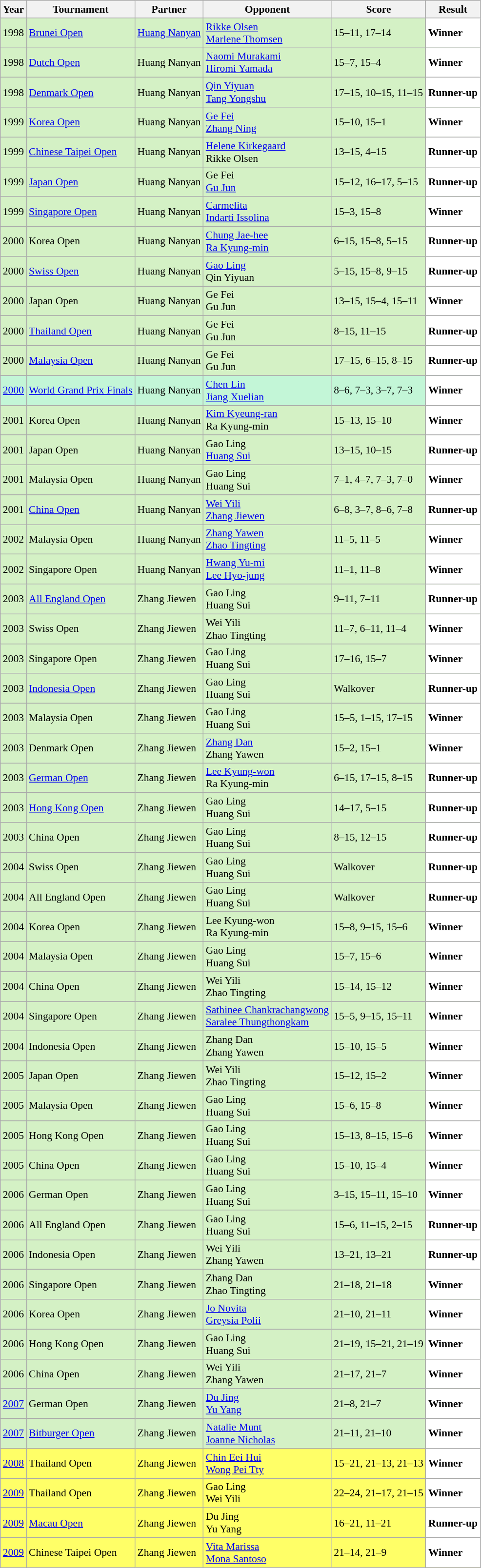<table class="sortable wikitable" style="font-size: 90%;">
<tr>
<th>Year</th>
<th>Tournament</th>
<th>Partner</th>
<th>Opponent</th>
<th>Score</th>
<th>Result</th>
</tr>
<tr style="background:#D4F1C5">
<td align="center">1998</td>
<td align="left"><a href='#'>Brunei Open</a></td>
<td align="left"> <a href='#'>Huang Nanyan</a></td>
<td align="left"> <a href='#'>Rikke Olsen</a> <br>  <a href='#'>Marlene Thomsen</a></td>
<td align="left">15–11, 17–14</td>
<td style="text-align:left; background:white"> <strong>Winner</strong></td>
</tr>
<tr style="background:#D4F1C5">
<td align="center">1998</td>
<td align="left"><a href='#'>Dutch Open</a></td>
<td align="left"> Huang Nanyan</td>
<td align="left"> <a href='#'>Naomi Murakami</a> <br>  <a href='#'>Hiromi Yamada</a></td>
<td align="left">15–7, 15–4</td>
<td style="text-align:left; background:white"> <strong>Winner</strong></td>
</tr>
<tr style="background:#D4F1C5">
<td align="center">1998</td>
<td align="left"><a href='#'>Denmark Open</a></td>
<td align="left"> Huang Nanyan</td>
<td align="left"> <a href='#'>Qin Yiyuan</a> <br>  <a href='#'>Tang Yongshu</a></td>
<td align="left">17–15, 10–15, 11–15</td>
<td style="text-align:left; background:white"> <strong>Runner-up</strong></td>
</tr>
<tr style="background:#D4F1C5">
<td align="center">1999</td>
<td align="left"><a href='#'>Korea Open</a></td>
<td align="left"> Huang Nanyan</td>
<td align="left"> <a href='#'>Ge Fei</a> <br>  <a href='#'>Zhang Ning</a></td>
<td align="left">15–10, 15–1</td>
<td style="text-align:left; background:white"> <strong>Winner</strong></td>
</tr>
<tr style="background:#D4F1C5">
<td align="center">1999</td>
<td align="left"><a href='#'>Chinese Taipei Open</a></td>
<td align="left"> Huang Nanyan</td>
<td align="left"> <a href='#'>Helene Kirkegaard</a> <br>  Rikke Olsen</td>
<td align="left">13–15, 4–15</td>
<td style="text-align:left; background:white"> <strong>Runner-up</strong></td>
</tr>
<tr style="background:#D4F1C5">
<td align="center">1999</td>
<td align="left"><a href='#'>Japan Open</a></td>
<td align="left"> Huang Nanyan</td>
<td align="left"> Ge Fei <br>  <a href='#'>Gu Jun</a></td>
<td align="left">15–12, 16–17, 5–15</td>
<td style="text-align:left; background:white"> <strong>Runner-up</strong></td>
</tr>
<tr style="background:#D4F1C5">
<td align="center">1999</td>
<td align="left"><a href='#'>Singapore Open</a></td>
<td align="left"> Huang Nanyan</td>
<td align="left"> <a href='#'>Carmelita</a> <br>  <a href='#'>Indarti Issolina</a></td>
<td align="left">15–3, 15–8</td>
<td style="text-align:left; background:white"> <strong>Winner</strong></td>
</tr>
<tr style="background:#D4F1C5">
<td align="center">2000</td>
<td align="left">Korea Open</td>
<td align="left"> Huang Nanyan</td>
<td align="left"> <a href='#'>Chung Jae-hee</a> <br>  <a href='#'>Ra Kyung-min</a></td>
<td align="left">6–15, 15–8, 5–15</td>
<td style="text-align:left; background:white"> <strong>Runner-up</strong></td>
</tr>
<tr style="background:#D4F1C5">
<td align="center">2000</td>
<td align="left"><a href='#'>Swiss Open</a></td>
<td align="left"> Huang Nanyan</td>
<td align="left"> <a href='#'>Gao Ling</a> <br>  Qin Yiyuan</td>
<td align="left">5–15, 15–8, 9–15</td>
<td style="text-align:left; background:white"> <strong>Runner-up</strong></td>
</tr>
<tr style="background:#D4F1C5">
<td align="center">2000</td>
<td align="left">Japan Open</td>
<td align="left"> Huang Nanyan</td>
<td align="left"> Ge Fei <br>  Gu Jun</td>
<td align="left">13–15, 15–4, 15–11</td>
<td style="text-align:left; background:white"> <strong>Winner</strong></td>
</tr>
<tr style="background:#D4F1C5">
<td align="center">2000</td>
<td align="left"><a href='#'>Thailand Open</a></td>
<td align="left"> Huang Nanyan</td>
<td align="left"> Ge Fei <br>  Gu Jun</td>
<td align="left">8–15, 11–15</td>
<td style="text-align:left; background:white"> <strong>Runner-up</strong></td>
</tr>
<tr style="background:#D4F1C5">
<td align="center">2000</td>
<td align="left"><a href='#'>Malaysia Open</a></td>
<td align="left"> Huang Nanyan</td>
<td align="left"> Ge Fei <br>  Gu Jun</td>
<td align="left">17–15, 6–15, 8–15</td>
<td style="text-align:left; background:white"> <strong>Runner-up</strong></td>
</tr>
<tr style="background:#C3F6D7">
<td align="center"><a href='#'>2000</a></td>
<td align="left"><a href='#'>World Grand Prix Finals</a></td>
<td align="left"> Huang Nanyan</td>
<td align="left"> <a href='#'>Chen Lin</a> <br>  <a href='#'>Jiang Xuelian</a></td>
<td align="left">8–6, 7–3, 3–7, 7–3</td>
<td style="text-align:left; background:white"> <strong>Winner</strong></td>
</tr>
<tr style="background:#D4F1C5">
<td align="center">2001</td>
<td align="left">Korea Open</td>
<td align="left"> Huang Nanyan</td>
<td align="left"> <a href='#'>Kim Kyeung-ran</a> <br>  Ra Kyung-min</td>
<td align="left">15–13, 15–10</td>
<td style="text-align:left; background:white"> <strong>Winner</strong></td>
</tr>
<tr style="background:#D4F1C5">
<td align="center">2001</td>
<td align="left">Japan Open</td>
<td align="left"> Huang Nanyan</td>
<td align="left"> Gao Ling <br>  <a href='#'>Huang Sui</a></td>
<td align="left">13–15, 10–15</td>
<td style="text-align:left; background:white"> <strong>Runner-up</strong></td>
</tr>
<tr style="background:#D4F1C5">
<td align="center">2001</td>
<td align="left">Malaysia Open</td>
<td align="left"> Huang Nanyan</td>
<td align="left"> Gao Ling <br>  Huang Sui</td>
<td align="left">7–1, 4–7, 7–3, 7–0</td>
<td style="text-align:left; background:white"> <strong>Winner</strong></td>
</tr>
<tr style="background:#D4F1C5">
<td align="center">2001</td>
<td align="left"><a href='#'>China Open</a></td>
<td align="left"> Huang Nanyan</td>
<td align="left"> <a href='#'>Wei Yili</a> <br>  <a href='#'>Zhang Jiewen</a></td>
<td align="left">6–8, 3–7, 8–6, 7–8</td>
<td style="text-align:left; background:white"> <strong>Runner-up</strong></td>
</tr>
<tr style="background:#D4F1C5">
<td align="center">2002</td>
<td align="left">Malaysia Open</td>
<td align="left"> Huang Nanyan</td>
<td align="left"> <a href='#'>Zhang Yawen</a> <br>  <a href='#'>Zhao Tingting</a></td>
<td align="left">11–5, 11–5</td>
<td style="text-align:left; background:white"> <strong>Winner</strong></td>
</tr>
<tr style="background:#D4F1C5">
<td align="center">2002</td>
<td align="left">Singapore Open</td>
<td align="left"> Huang Nanyan</td>
<td align="left"> <a href='#'>Hwang Yu-mi</a> <br>  <a href='#'>Lee Hyo-jung</a></td>
<td align="left">11–1, 11–8</td>
<td style="text-align:left; background:white"> <strong>Winner</strong></td>
</tr>
<tr style="background:#D4F1C5">
<td align="center">2003</td>
<td align="left"><a href='#'>All England Open</a></td>
<td align="left"> Zhang Jiewen</td>
<td align="left"> Gao Ling <br>  Huang Sui</td>
<td align="left">9–11, 7–11</td>
<td style="text-align:left; background:white"> <strong>Runner-up</strong></td>
</tr>
<tr style="background:#D4F1C5">
<td align="center">2003</td>
<td align="left">Swiss Open</td>
<td align="left"> Zhang Jiewen</td>
<td align="left"> Wei Yili <br>  Zhao Tingting</td>
<td align="left">11–7, 6–11, 11–4</td>
<td style="text-align:left; background:white"> <strong>Winner</strong></td>
</tr>
<tr style="background:#D4F1C5">
<td align="center">2003</td>
<td align="left">Singapore Open</td>
<td align="left"> Zhang Jiewen</td>
<td align="left"> Gao Ling <br>  Huang Sui</td>
<td align="left">17–16, 15–7</td>
<td style="text-align:left; background:white"> <strong>Winner</strong></td>
</tr>
<tr style="background:#D4F1C5">
<td align="center">2003</td>
<td align="left"><a href='#'>Indonesia Open</a></td>
<td align="left"> Zhang Jiewen</td>
<td align="left"> Gao Ling <br>  Huang Sui</td>
<td align="left">Walkover</td>
<td style="text-align:left; background:white"> <strong>Runner-up</strong></td>
</tr>
<tr style="background:#D4F1C5">
<td align="center">2003</td>
<td align="left">Malaysia Open</td>
<td align="left"> Zhang Jiewen</td>
<td align="left"> Gao Ling <br>  Huang Sui</td>
<td align="left">15–5, 1–15, 17–15</td>
<td style="text-align:left; background:white"> <strong>Winner</strong></td>
</tr>
<tr style="background:#D4F1C5">
<td align="center">2003</td>
<td align="left">Denmark Open</td>
<td align="left"> Zhang Jiewen</td>
<td align="left"> <a href='#'>Zhang Dan</a> <br>  Zhang Yawen</td>
<td align="left">15–2, 15–1</td>
<td style="text-align:left; background:white"> <strong>Winner</strong></td>
</tr>
<tr style="background:#D4F1C5">
<td align="center">2003</td>
<td align="left"><a href='#'>German Open</a></td>
<td align="left"> Zhang Jiewen</td>
<td align="left"> <a href='#'>Lee Kyung-won</a> <br>  Ra Kyung-min</td>
<td align="left">6–15, 17–15, 8–15</td>
<td style="text-align:left; background:white"> <strong>Runner-up</strong></td>
</tr>
<tr style="background:#D4F1C5">
<td align="center">2003</td>
<td align="left"><a href='#'>Hong Kong Open</a></td>
<td align="left"> Zhang Jiewen</td>
<td align="left"> Gao Ling <br>  Huang Sui</td>
<td align="left">14–17, 5–15</td>
<td style="text-align:left; background:white"> <strong>Runner-up</strong></td>
</tr>
<tr style="background:#D4F1C5">
<td align="center">2003</td>
<td align="left">China Open</td>
<td align="left"> Zhang Jiewen</td>
<td align="left"> Gao Ling <br>  Huang Sui</td>
<td align="left">8–15, 12–15</td>
<td style="text-align:left; background:white"> <strong>Runner-up</strong></td>
</tr>
<tr style="background:#D4F1C5">
<td align="center">2004</td>
<td align="left">Swiss Open</td>
<td align="left"> Zhang Jiewen</td>
<td align="left"> Gao Ling <br>  Huang Sui</td>
<td align="left">Walkover</td>
<td style="text-align:left; background:white"> <strong>Runner-up</strong></td>
</tr>
<tr style="background:#D4F1C5">
<td align="center">2004</td>
<td align="left">All England Open</td>
<td align="left"> Zhang Jiewen</td>
<td align="left"> Gao Ling <br>  Huang Sui</td>
<td align="left">Walkover</td>
<td style="text-align:left; background:white"> <strong>Runner-up</strong></td>
</tr>
<tr style="background:#D4F1C5">
<td align="center">2004</td>
<td align="left">Korea Open</td>
<td align="left"> Zhang Jiewen</td>
<td align="left"> Lee Kyung-won <br>  Ra Kyung-min</td>
<td align="left">15–8, 9–15, 15–6</td>
<td style="text-align:left; background:white"> <strong>Winner</strong></td>
</tr>
<tr style="background:#D4F1C5">
<td align="center">2004</td>
<td align="left">Malaysia Open</td>
<td align="left"> Zhang Jiewen</td>
<td align="left"> Gao Ling <br>  Huang Sui</td>
<td align="left">15–7, 15–6</td>
<td style="text-align:left; background:white"> <strong>Winner</strong></td>
</tr>
<tr style="background:#D4F1C5">
<td align="center">2004</td>
<td align="left">China Open</td>
<td align="left"> Zhang Jiewen</td>
<td align="left"> Wei Yili <br>  Zhao Tingting</td>
<td align="left">15–14, 15–12</td>
<td style="text-align:left; background:white"> <strong>Winner</strong></td>
</tr>
<tr style="background:#D4F1C5">
<td align="center">2004</td>
<td align="left">Singapore Open</td>
<td align="left"> Zhang Jiewen</td>
<td align="left"> <a href='#'>Sathinee Chankrachangwong</a> <br>  <a href='#'>Saralee Thungthongkam</a></td>
<td align="left">15–5, 9–15, 15–11</td>
<td style="text-align:left; background:white"> <strong>Winner</strong></td>
</tr>
<tr style="background:#D4F1C5">
<td align="center">2004</td>
<td align="left">Indonesia Open</td>
<td align="left"> Zhang Jiewen</td>
<td align="left"> Zhang Dan <br>  Zhang Yawen</td>
<td align="left">15–10, 15–5</td>
<td style="text-align:left; background:white"> <strong>Winner</strong></td>
</tr>
<tr style="background:#D4F1C5">
<td align="center">2005</td>
<td align="left">Japan Open</td>
<td align="left"> Zhang Jiewen</td>
<td align="left"> Wei Yili <br>  Zhao Tingting</td>
<td align="left">15–12, 15–2</td>
<td style="text-align:left; background:white"> <strong>Winner</strong></td>
</tr>
<tr style="background:#D4F1C5">
<td align="center">2005</td>
<td align="left">Malaysia Open</td>
<td align="left"> Zhang Jiewen</td>
<td align="left"> Gao Ling <br>  Huang Sui</td>
<td align="left">15–6, 15–8</td>
<td style="text-align:left; background:white"> <strong>Winner</strong></td>
</tr>
<tr style="background:#D4F1C5">
<td align="center">2005</td>
<td align="left">Hong Kong Open</td>
<td align="left"> Zhang Jiewen</td>
<td align="left"> Gao Ling <br>  Huang Sui</td>
<td align="left">15–13, 8–15, 15–6</td>
<td style="text-align:left; background:white"> <strong>Winner</strong></td>
</tr>
<tr style="background:#D4F1C5">
<td align="center">2005</td>
<td align="left">China Open</td>
<td align="left"> Zhang Jiewen</td>
<td align="left"> Gao Ling <br>  Huang Sui</td>
<td align="left">15–10, 15–4</td>
<td style="text-align:left; background:white"> <strong>Winner</strong></td>
</tr>
<tr style="background:#D4F1C5">
<td align="center">2006</td>
<td align="left">German Open</td>
<td align="left"> Zhang Jiewen</td>
<td align="left"> Gao Ling <br>  Huang Sui</td>
<td align="left">3–15, 15–11, 15–10</td>
<td style="text-align:left; background:white"> <strong>Winner</strong></td>
</tr>
<tr style="background:#D4F1C5">
<td align="center">2006</td>
<td align="left">All England Open</td>
<td align="left"> Zhang Jiewen</td>
<td align="left"> Gao Ling <br>  Huang Sui</td>
<td align="left">15–6, 11–15, 2–15</td>
<td style="text-align:left; background:white"> <strong>Runner-up</strong></td>
</tr>
<tr style="background:#D4F1C5">
<td align="center">2006</td>
<td align="left">Indonesia Open</td>
<td align="left"> Zhang Jiewen</td>
<td align="left"> Wei Yili <br>  Zhang Yawen</td>
<td align="left">13–21, 13–21</td>
<td style="text-align:left; background:white"> <strong>Runner-up</strong></td>
</tr>
<tr style="background:#D4F1C5">
<td align="center">2006</td>
<td align="left">Singapore Open</td>
<td align="left"> Zhang Jiewen</td>
<td align="left"> Zhang Dan <br>  Zhao Tingting</td>
<td align="left">21–18, 21–18</td>
<td style="text-align:left; background:white"> <strong>Winner</strong></td>
</tr>
<tr style="background:#D4F1C5">
<td align="center">2006</td>
<td align="left">Korea Open</td>
<td align="left"> Zhang Jiewen</td>
<td align="left"> <a href='#'>Jo Novita</a> <br>  <a href='#'>Greysia Polii</a></td>
<td align="left">21–10, 21–11</td>
<td style="text-align:left; background:white"> <strong>Winner</strong></td>
</tr>
<tr style="background:#D4F1C5">
<td align="center">2006</td>
<td align="left">Hong Kong Open</td>
<td align="left"> Zhang Jiewen</td>
<td align="left"> Gao Ling <br>  Huang Sui</td>
<td align="left">21–19, 15–21, 21–19</td>
<td style="text-align:left; background:white"> <strong>Winner</strong></td>
</tr>
<tr style="background:#D4F1C5">
<td align="center">2006</td>
<td align="left">China Open</td>
<td align="left"> Zhang Jiewen</td>
<td align="left"> Wei Yili <br>  Zhang Yawen</td>
<td align="left">21–17, 21–7</td>
<td style="text-align:left; background:white"> <strong>Winner</strong></td>
</tr>
<tr style="background:#D4F1C5">
<td align="center"><a href='#'>2007</a></td>
<td align="left">German Open</td>
<td align="left"> Zhang Jiewen</td>
<td align="left"> <a href='#'>Du Jing</a> <br>  <a href='#'>Yu Yang</a></td>
<td align="left">21–8, 21–7</td>
<td style="text-align:left; background:white"> <strong>Winner</strong></td>
</tr>
<tr style="background:#D4F1C5">
<td align="center"><a href='#'>2007</a></td>
<td align="left"><a href='#'>Bitburger Open</a></td>
<td align="left"> Zhang Jiewen</td>
<td align="left"> <a href='#'>Natalie Munt</a> <br>  <a href='#'>Joanne Nicholas</a></td>
<td align="left">21–11, 21–10</td>
<td style="text-align:left; background:white"> <strong>Winner</strong></td>
</tr>
<tr style="background:#FFFF67">
<td align="center"><a href='#'>2008</a></td>
<td align="left">Thailand Open</td>
<td align="left"> Zhang Jiewen</td>
<td align="left"> <a href='#'>Chin Eei Hui</a> <br>  <a href='#'>Wong Pei Tty</a></td>
<td align="left">15–21, 21–13, 21–13</td>
<td style="text-align:left; background:white"> <strong>Winner</strong></td>
</tr>
<tr style="background:#FFFF67">
<td align="center"><a href='#'>2009</a></td>
<td align="left">Thailand Open</td>
<td align="left"> Zhang Jiewen</td>
<td align="left"> Gao Ling <br>  Wei Yili</td>
<td align="left">22–24, 21–17, 21–15</td>
<td style="text-align:left; background:white"> <strong>Winner</strong></td>
</tr>
<tr style="background:#FFFF67">
<td align="center"><a href='#'>2009</a></td>
<td align="left"><a href='#'>Macau Open</a></td>
<td align="left"> Zhang Jiewen</td>
<td align="left"> Du Jing <br>  Yu Yang</td>
<td align="left">16–21, 11–21</td>
<td style="text-align:left; background:white"> <strong>Runner-up</strong></td>
</tr>
<tr style="background:#FFFF67">
<td align="center"><a href='#'>2009</a></td>
<td align="left">Chinese Taipei Open</td>
<td align="left"> Zhang Jiewen</td>
<td align="left"> <a href='#'>Vita Marissa</a> <br>  <a href='#'>Mona Santoso</a></td>
<td align="left">21–14, 21–9</td>
<td style="text-align:left; background:white"> <strong>Winner</strong></td>
</tr>
</table>
